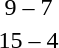<table style="text-align:center">
<tr>
<th width=200></th>
<th width=100></th>
<th width=200></th>
</tr>
<tr>
<td align=right><strong></strong></td>
<td>9 – 7</td>
<td align=left></td>
</tr>
<tr>
<td align=right><strong></strong></td>
<td>15 – 4</td>
<td align=left></td>
</tr>
</table>
